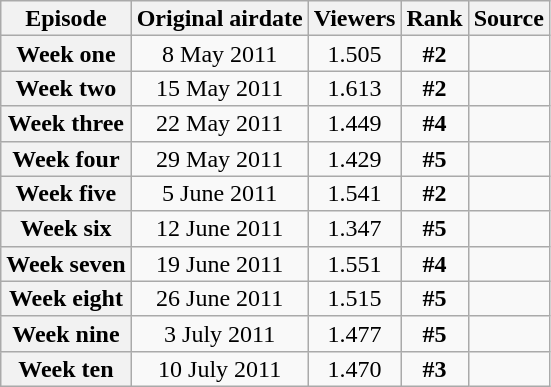<table class="wikitable plainrowheaders" style="text-align:center; line-height:16px;">
<tr>
<th scope="col">Episode</th>
<th scope="col">Original airdate</th>
<th scope="col">Viewers<br><small></small></th>
<th scope="col">Rank</th>
<th scope="col">Source</th>
</tr>
<tr>
<th scope="row" style="text-align:center"><strong>Week one</strong></th>
<td>8 May 2011</td>
<td>1.505</td>
<td><strong>#2</strong></td>
<td></td>
</tr>
<tr>
<th scope="row" style="text-align:center"><strong>Week two</strong></th>
<td>15 May 2011</td>
<td>1.613</td>
<td><strong>#2</strong></td>
<td></td>
</tr>
<tr>
<th scope="row" style="text-align:center"><strong>Week three</strong></th>
<td>22 May 2011</td>
<td>1.449</td>
<td><strong>#4</strong></td>
<td></td>
</tr>
<tr>
<th scope="row" style="text-align:center"><strong>Week four</strong></th>
<td>29 May 2011</td>
<td>1.429</td>
<td><strong>#5</strong></td>
<td></td>
</tr>
<tr>
<th scope="row" style="text-align:center"><strong>Week five</strong></th>
<td>5 June 2011</td>
<td>1.541</td>
<td><strong>#2</strong></td>
<td></td>
</tr>
<tr>
<th scope="row" style="text-align:center"><strong>Week six</strong></th>
<td>12 June 2011</td>
<td>1.347</td>
<td><strong>#5</strong></td>
<td></td>
</tr>
<tr>
<th scope="row" style="text-align:center"><strong>Week seven</strong></th>
<td>19 June 2011</td>
<td>1.551</td>
<td><strong>#4</strong></td>
<td></td>
</tr>
<tr>
<th scope="row" style="text-align:center"><strong>Week eight</strong></th>
<td>26 June 2011</td>
<td>1.515</td>
<td><strong>#5</strong></td>
<td></td>
</tr>
<tr>
<th scope="row" style="text-align:center"><strong>Week nine</strong></th>
<td>3 July 2011</td>
<td>1.477</td>
<td><strong>#5</strong></td>
<td></td>
</tr>
<tr>
<th scope="row" style="text-align:center"><strong>Week ten</strong></th>
<td>10 July 2011</td>
<td>1.470</td>
<td><strong>#3</strong></td>
<td></td>
</tr>
</table>
